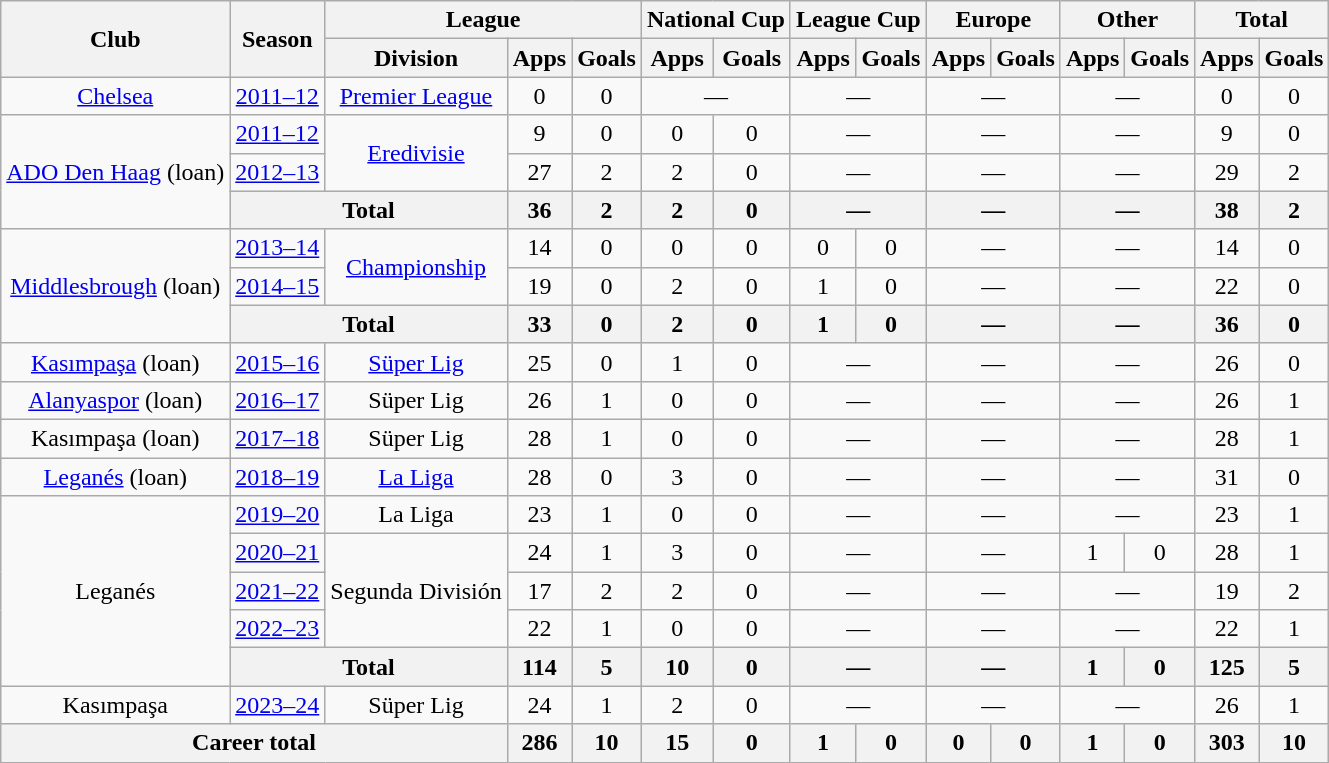<table class="wikitable" style="text-align: center">
<tr>
<th rowspan="2">Club</th>
<th rowspan="2">Season</th>
<th colspan="3">League</th>
<th colspan="2">National Cup</th>
<th colspan="2">League Cup</th>
<th colspan="2">Europe</th>
<th colspan="2">Other</th>
<th colspan="2">Total</th>
</tr>
<tr>
<th>Division</th>
<th>Apps</th>
<th>Goals</th>
<th>Apps</th>
<th>Goals</th>
<th>Apps</th>
<th>Goals</th>
<th>Apps</th>
<th>Goals</th>
<th>Apps</th>
<th>Goals</th>
<th>Apps</th>
<th>Goals</th>
</tr>
<tr>
<td><a href='#'>Chelsea</a></td>
<td><a href='#'>2011–12</a></td>
<td><a href='#'>Premier League</a></td>
<td>0</td>
<td>0</td>
<td colspan="2">—</td>
<td colspan="2">—</td>
<td colspan="2">—</td>
<td colspan="2">—</td>
<td>0</td>
<td>0</td>
</tr>
<tr>
<td rowspan="3"><a href='#'>ADO Den Haag</a> (loan)</td>
<td><a href='#'>2011–12</a></td>
<td rowspan="2"><a href='#'>Eredivisie</a></td>
<td>9</td>
<td>0</td>
<td>0</td>
<td>0</td>
<td colspan="2">—</td>
<td colspan="2">—</td>
<td colspan="2">—</td>
<td>9</td>
<td>0</td>
</tr>
<tr>
<td><a href='#'>2012–13</a></td>
<td>27</td>
<td>2</td>
<td>2</td>
<td>0</td>
<td colspan="2">—</td>
<td colspan="2">—</td>
<td colspan="2">—</td>
<td>29</td>
<td>2</td>
</tr>
<tr>
<th colspan="2">Total</th>
<th>36</th>
<th>2</th>
<th>2</th>
<th>0</th>
<th colspan="2">—</th>
<th colspan="2">—</th>
<th colspan="2">—</th>
<th>38</th>
<th>2</th>
</tr>
<tr>
<td rowspan="3"><a href='#'>Middlesbrough</a> (loan)</td>
<td><a href='#'>2013–14</a></td>
<td rowspan="2"><a href='#'>Championship</a></td>
<td>14</td>
<td>0</td>
<td>0</td>
<td>0</td>
<td>0</td>
<td>0</td>
<td colspan="2">—</td>
<td colspan="2">—</td>
<td>14</td>
<td>0</td>
</tr>
<tr>
<td><a href='#'>2014–15</a></td>
<td>19</td>
<td>0</td>
<td>2</td>
<td>0</td>
<td>1</td>
<td>0</td>
<td colspan="2">—</td>
<td colspan="2">—</td>
<td>22</td>
<td>0</td>
</tr>
<tr>
<th colspan="2">Total</th>
<th>33</th>
<th>0</th>
<th>2</th>
<th>0</th>
<th>1</th>
<th>0</th>
<th colspan="2">—</th>
<th colspan="2">—</th>
<th>36</th>
<th>0</th>
</tr>
<tr>
<td><a href='#'>Kasımpaşa</a> (loan)</td>
<td><a href='#'>2015–16</a></td>
<td><a href='#'>Süper Lig</a></td>
<td>25</td>
<td>0</td>
<td>1</td>
<td>0</td>
<td colspan="2">—</td>
<td colspan="2">—</td>
<td colspan="2">—</td>
<td>26</td>
<td>0</td>
</tr>
<tr>
<td><a href='#'>Alanyaspor</a> (loan)</td>
<td><a href='#'>2016–17</a></td>
<td>Süper Lig</td>
<td>26</td>
<td>1</td>
<td>0</td>
<td>0</td>
<td colspan="2">—</td>
<td colspan="2">—</td>
<td colspan="2">—</td>
<td>26</td>
<td>1</td>
</tr>
<tr>
<td>Kasımpaşa (loan)</td>
<td><a href='#'>2017–18</a></td>
<td>Süper Lig</td>
<td>28</td>
<td>1</td>
<td>0</td>
<td>0</td>
<td colspan="2">—</td>
<td colspan="2">—</td>
<td colspan="2">—</td>
<td>28</td>
<td>1</td>
</tr>
<tr>
<td><a href='#'>Leganés</a> (loan)</td>
<td><a href='#'>2018–19</a></td>
<td><a href='#'>La Liga</a></td>
<td>28</td>
<td>0</td>
<td>3</td>
<td>0</td>
<td colspan="2">—</td>
<td colspan="2">—</td>
<td colspan="2">—</td>
<td>31</td>
<td>0</td>
</tr>
<tr>
<td rowspan="5">Leganés</td>
<td><a href='#'>2019–20</a></td>
<td>La Liga</td>
<td>23</td>
<td>1</td>
<td>0</td>
<td>0</td>
<td colspan="2">—</td>
<td colspan="2">—</td>
<td colspan="2">—</td>
<td>23</td>
<td>1</td>
</tr>
<tr>
<td><a href='#'>2020–21</a></td>
<td rowspan="3">Segunda División</td>
<td>24</td>
<td>1</td>
<td>3</td>
<td>0</td>
<td colspan="2">—</td>
<td colspan="2">—</td>
<td>1</td>
<td>0</td>
<td>28</td>
<td>1</td>
</tr>
<tr>
<td><a href='#'>2021–22</a></td>
<td>17</td>
<td>2</td>
<td>2</td>
<td>0</td>
<td colspan="2">—</td>
<td colspan="2">—</td>
<td colspan="2">—</td>
<td>19</td>
<td>2</td>
</tr>
<tr>
<td><a href='#'>2022–23</a></td>
<td>22</td>
<td>1</td>
<td>0</td>
<td>0</td>
<td colspan="2">—</td>
<td colspan="2">—</td>
<td colspan="2">—</td>
<td>22</td>
<td>1</td>
</tr>
<tr>
<th colspan="2">Total</th>
<th>114</th>
<th>5</th>
<th>10</th>
<th>0</th>
<th colspan="2">—</th>
<th colspan="2">—</th>
<th>1</th>
<th>0</th>
<th>125</th>
<th>5</th>
</tr>
<tr>
<td>Kasımpaşa</td>
<td><a href='#'>2023–24</a></td>
<td>Süper Lig</td>
<td>24</td>
<td>1</td>
<td>2</td>
<td>0</td>
<td colspan="2">—</td>
<td colspan="2">—</td>
<td colspan="2">—</td>
<td>26</td>
<td>1</td>
</tr>
<tr>
<th colspan="3">Career total</th>
<th>286</th>
<th>10</th>
<th>15</th>
<th>0</th>
<th>1</th>
<th>0</th>
<th>0</th>
<th>0</th>
<th>1</th>
<th>0</th>
<th>303</th>
<th>10</th>
</tr>
</table>
